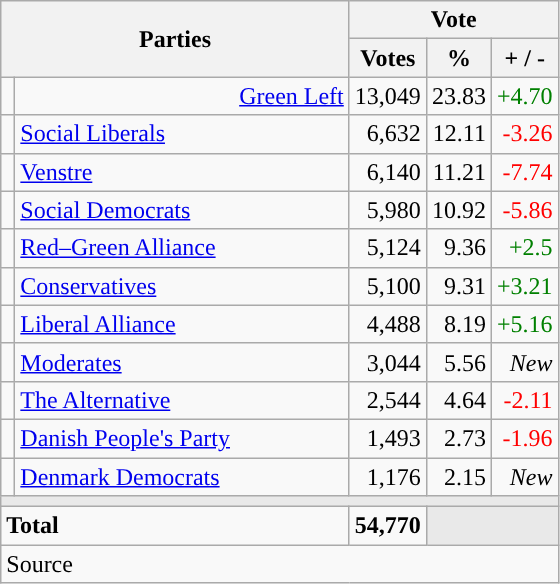<table class="wikitable" style="text-align:right;">
<tr>
<th style="text-align:centre;" rowspan="2" colspan="2" width="225">Parties</th>
<th colspan="3">Vote</th>
</tr>
<tr>
<th width="15">Votes</th>
<th width="15">%</th>
<th width="15">+ / -</th>
</tr>
<tr>
<td width=2 bgcolor=></td>
<td><a href='#'>Green Left</a></td>
<td>13,049</td>
<td>23.83</td>
<td style=color:green;>+4.70</td>
</tr>
<tr>
<td width=2 bgcolor=></td>
<td align=left><a href='#'>Social Liberals</a></td>
<td>6,632</td>
<td>12.11</td>
<td style=color:red;>-3.26</td>
</tr>
<tr>
<td width=2 bgcolor=></td>
<td align=left><a href='#'>Venstre</a></td>
<td>6,140</td>
<td>11.21</td>
<td style=color:red;>-7.74</td>
</tr>
<tr>
<td width=2 bgcolor=></td>
<td align=left><a href='#'>Social Democrats</a></td>
<td>5,980</td>
<td>10.92</td>
<td style=color:red;>-5.86</td>
</tr>
<tr>
<td width=2 bgcolor=></td>
<td align=left><a href='#'>Red–Green Alliance</a></td>
<td>5,124</td>
<td>9.36</td>
<td style=color:green;>+2.5</td>
</tr>
<tr>
<td width=2 bgcolor=></td>
<td align=left><a href='#'>Conservatives</a></td>
<td>5,100</td>
<td>9.31</td>
<td style=color:green;>+3.21</td>
</tr>
<tr>
<td width=2 bgcolor=></td>
<td align=left><a href='#'>Liberal Alliance</a></td>
<td>4,488</td>
<td>8.19</td>
<td style=color:green;>+5.16</td>
</tr>
<tr>
<td width=2 bgcolor=></td>
<td align=left><a href='#'>Moderates</a></td>
<td>3,044</td>
<td>5.56</td>
<td><em>New</em></td>
</tr>
<tr>
<td width=2 bgcolor=></td>
<td align=left><a href='#'>The Alternative</a></td>
<td>2,544</td>
<td>4.64</td>
<td style=color:red;>-2.11</td>
</tr>
<tr>
<td width=2 bgcolor=></td>
<td align=left><a href='#'>Danish People's Party</a></td>
<td>1,493</td>
<td>2.73</td>
<td style=color:red;>-1.96</td>
</tr>
<tr>
<td width=2 bgcolor=></td>
<td align=left><a href='#'>Denmark Democrats</a></td>
<td>1,176</td>
<td>2.15</td>
<td><em>New</em></td>
</tr>
<tr>
<td colspan="7" bgcolor="#E9E9E9"></td>
</tr>
<tr>
<td align="left" colspan="2"><strong>Total</strong></td>
<td><strong>54,770</strong></td>
<td bgcolor=#E9E9E9 colspan=2></td>
</tr>
<tr>
<td align="left" colspan="6">Source</td>
</tr>
</table>
